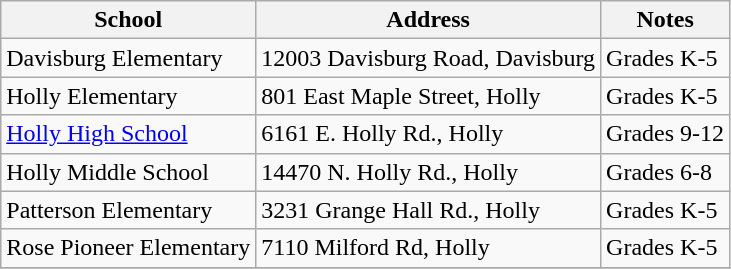<table class="wikitable">
<tr>
<th>School</th>
<th>Address</th>
<th>Notes</th>
</tr>
<tr>
<td>Davisburg Elementary</td>
<td>12003 Davisburg Road, Davisburg</td>
<td>Grades K-5</td>
</tr>
<tr>
<td>Holly Elementary</td>
<td>801 East Maple Street, Holly</td>
<td>Grades K-5</td>
</tr>
<tr>
<td><a href='#'>Holly High School</a></td>
<td>6161 E. Holly Rd., Holly</td>
<td>Grades 9-12</td>
</tr>
<tr>
<td>Holly Middle School</td>
<td>14470 N. Holly Rd., Holly</td>
<td>Grades 6-8</td>
</tr>
<tr>
<td>Patterson Elementary</td>
<td>3231 Grange Hall Rd., Holly</td>
<td>Grades K-5</td>
</tr>
<tr>
<td>Rose Pioneer Elementary</td>
<td>7110 Milford Rd, Holly</td>
<td>Grades K-5</td>
</tr>
<tr>
</tr>
</table>
